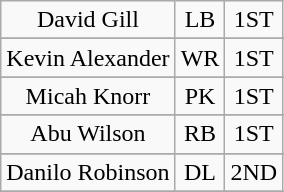<table class="wikitable">
<tr align="center">
<td>David Gill</td>
<td>LB</td>
<td>1ST</td>
</tr>
<tr>
</tr>
<tr align="center">
<td>Kevin Alexander</td>
<td>WR</td>
<td>1ST</td>
</tr>
<tr>
</tr>
<tr align="center">
<td>Micah Knorr</td>
<td>PK</td>
<td>1ST</td>
</tr>
<tr>
</tr>
<tr align="center">
<td>Abu Wilson</td>
<td>RB</td>
<td>1ST</td>
</tr>
<tr>
</tr>
<tr align="center">
<td>Danilo Robinson</td>
<td>DL</td>
<td>2ND</td>
</tr>
<tr>
</tr>
</table>
